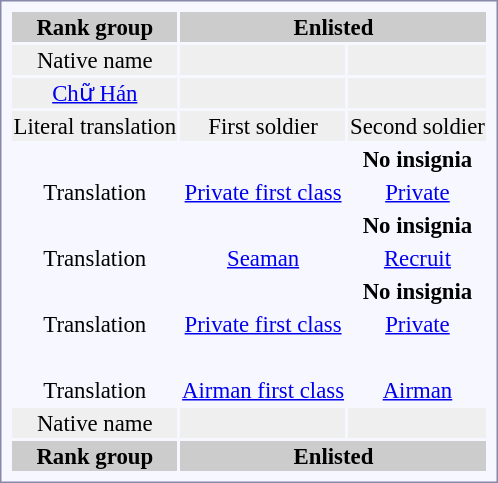<table style="border:1px solid #8888aa; background-color:#f7f8ff; padding:5px; font-size:95%; margin: 0px 12px 12px 0px; text-align:center;">
<tr style="background-color:#CCCCCC; text-align:center;">
<th>Rank group</th>
<th colspan=2>Enlisted</th>
</tr>
<tr style="text-align:center; background:#efefef;">
<td>Native name</td>
<td></td>
<td></td>
</tr>
<tr style="text-align:center; background:#efefef;">
<td><a href='#'>Chữ Hán</a></td>
<td></td>
<td></td>
</tr>
<tr style="text-align:center; background:#efefef;">
<td>Literal translation</td>
<td>First soldier</td>
<td>Second soldier</td>
</tr>
<tr>
<td><strong></strong><br></td>
<td></td>
<td><strong>No insignia</strong></td>
</tr>
<tr>
<td>Translation</td>
<td><a href='#'>Private first class</a></td>
<td><a href='#'>Private</a></td>
</tr>
<tr>
<td><strong></strong><br></td>
<td></td>
<td><strong>No insignia</strong></td>
</tr>
<tr>
<td>Translation</td>
<td><a href='#'>Seaman</a></td>
<td><a href='#'>Recruit</a></td>
</tr>
<tr>
<td><strong></strong><br></td>
<td></td>
<td><strong>No insignia</strong></td>
</tr>
<tr>
<td>Translation</td>
<td><a href='#'>Private first class</a></td>
<td><a href='#'>Private</a></td>
</tr>
<tr>
<td><strong></strong><br></td>
<td></td>
<td></td>
</tr>
<tr>
<td>Translation</td>
<td><a href='#'>Airman first class</a></td>
<td><a href='#'>Airman</a></td>
</tr>
<tr style="background:#efefef;">
<td>Native name</td>
<td></td>
<td></td>
</tr>
<tr style="background-color:#CCCCCC; text-align:center;">
<th>Rank group</th>
<th colspan=2>Enlisted</th>
</tr>
</table>
